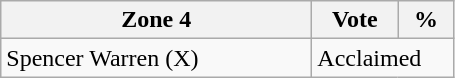<table class="wikitable">
<tr>
<th bgcolor="#DDDDFF" width="200px">Zone 4</th>
<th bgcolor="#DDDDFF" width="50px">Vote</th>
<th bgcolor="#DDDDFF" width="30px">%</th>
</tr>
<tr>
<td>Spencer Warren (X)</td>
<td colspan="2">Acclaimed</td>
</tr>
</table>
